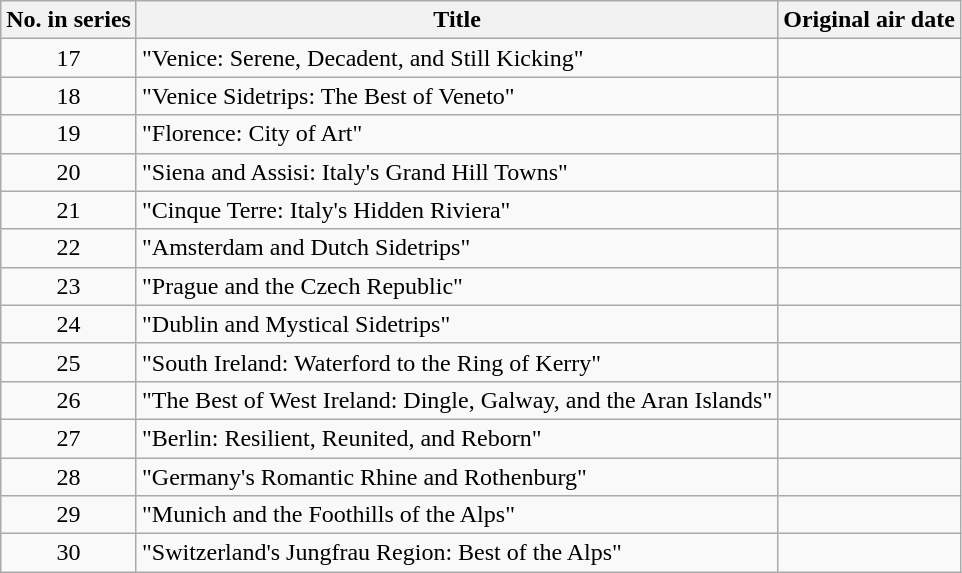<table class="wikitable plainrowheaders" style="text-align:center">
<tr>
<th scope="col">No. in series</th>
<th scope="col">Title</th>
<th scope="col">Original air date</th>
</tr>
<tr>
<td scope="row">17</td>
<td style="text-align:left">"Venice: Serene, Decadent, and Still Kicking"</td>
<td></td>
</tr>
<tr>
<td scope="row">18</td>
<td style="text-align:left">"Venice Sidetrips: The Best of Veneto"</td>
<td></td>
</tr>
<tr>
<td scope="row">19</td>
<td style="text-align:left">"Florence: City of Art"</td>
<td></td>
</tr>
<tr>
<td scope="row">20</td>
<td style="text-align:left">"Siena and Assisi: Italy's Grand Hill Towns"</td>
<td></td>
</tr>
<tr>
<td scope="row">21</td>
<td style="text-align:left">"Cinque Terre: Italy's Hidden Riviera"</td>
<td></td>
</tr>
<tr>
<td scope="row">22</td>
<td style="text-align:left">"Amsterdam and Dutch Sidetrips"</td>
<td></td>
</tr>
<tr>
<td scope="row">23</td>
<td style="text-align:left">"Prague and the Czech Republic"</td>
<td></td>
</tr>
<tr>
<td scope="row">24</td>
<td style="text-align:left">"Dublin and Mystical Sidetrips"</td>
<td></td>
</tr>
<tr>
<td scope="row">25</td>
<td style="text-align:left">"South Ireland: Waterford to the Ring of Kerry"</td>
<td></td>
</tr>
<tr>
<td scope="row">26</td>
<td style="text-align:left">"The Best of West Ireland: Dingle, Galway, and the Aran Islands"</td>
<td></td>
</tr>
<tr>
<td scope="row">27</td>
<td style="text-align:left">"Berlin: Resilient, Reunited, and Reborn"</td>
<td></td>
</tr>
<tr>
<td scope="row">28</td>
<td style="text-align:left">"Germany's Romantic Rhine and Rothenburg"</td>
<td></td>
</tr>
<tr>
<td scope="row">29</td>
<td style="text-align:left">"Munich and the Foothills of the Alps"</td>
<td></td>
</tr>
<tr>
<td scope="row">30</td>
<td style="text-align:left">"Switzerland's Jungfrau Region: Best of the Alps"</td>
<td></td>
</tr>
</table>
